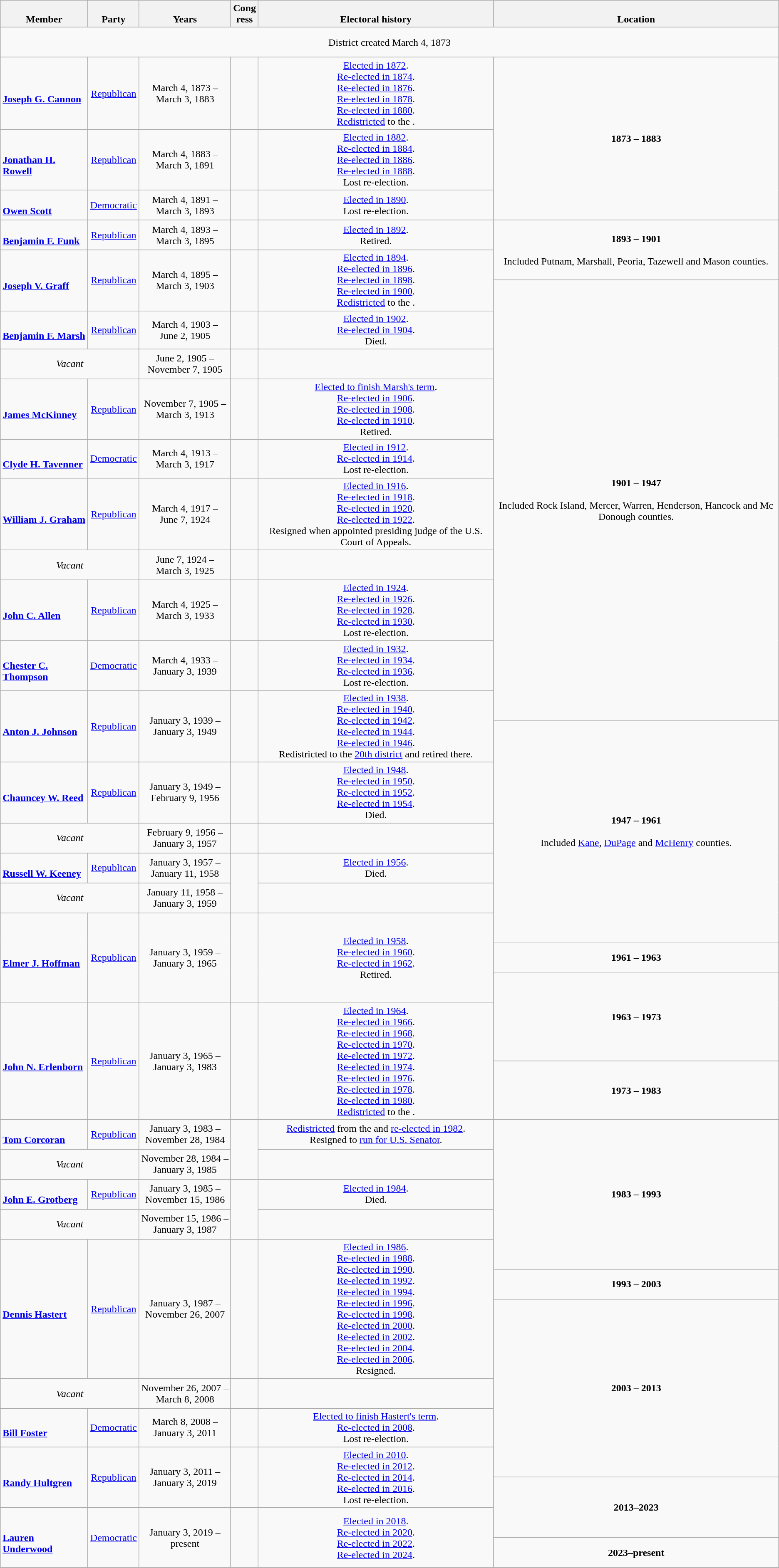<table class=wikitable style="text-align:center">
<tr valign=bottom>
<th>Member</th>
<th>Party</th>
<th>Years</th>
<th>Cong<br>ress</th>
<th>Electoral history</th>
<th>Location</th>
</tr>
<tr style="height:3em">
<td colspan=6>District created March 4, 1873</td>
</tr>
<tr style="height:3em">
<td align=left><br><strong><a href='#'>Joseph G. Cannon</a></strong><br></td>
<td><a href='#'>Republican</a></td>
<td nowrap>March 4, 1873 –<br>March 3, 1883</td>
<td></td>
<td><a href='#'>Elected in 1872</a>.<br><a href='#'>Re-elected in 1874</a>.<br><a href='#'>Re-elected in 1876</a>.<br><a href='#'>Re-elected in 1878</a>.<br><a href='#'>Re-elected in 1880</a>.<br><a href='#'>Redistricted</a> to the .</td>
<td rowspan=3><strong>1873 – 1883</strong><br></td>
</tr>
<tr style="height:3em">
<td align=left><br><strong><a href='#'>Jonathan H. Rowell</a></strong><br></td>
<td><a href='#'>Republican</a></td>
<td nowrap>March 4, 1883 –<br>March 3, 1891</td>
<td></td>
<td><a href='#'>Elected in 1882</a>.<br><a href='#'>Re-elected in 1884</a>.<br><a href='#'>Re-elected in 1886</a>.<br> <a href='#'>Re-elected in 1888</a>.<br>Lost re-election.</td>
</tr>
<tr style="height:3em">
<td align=left><br><strong><a href='#'>Owen Scott</a></strong><br></td>
<td><a href='#'>Democratic</a></td>
<td nowrap>March 4, 1891 –<br>March 3, 1893</td>
<td></td>
<td><a href='#'>Elected in 1890</a>.<br>Lost re-election.</td>
</tr>
<tr style="height:3em">
<td align=left><br><strong><a href='#'>Benjamin F. Funk</a></strong><br></td>
<td><a href='#'>Republican</a></td>
<td nowrap>March 4, 1893 –<br>March 3, 1895</td>
<td></td>
<td><a href='#'>Elected in 1892</a>.<br>Retired.</td>
<td rowspan=2><strong>1893 – 1901</strong><br><br>Included Putnam, Marshall, Peoria, Tazewell and Mason counties.</td>
</tr>
<tr style="height:3em">
<td rowspan=2 align=left><br><strong><a href='#'>Joseph V. Graff</a></strong><br></td>
<td rowspan=2 ><a href='#'>Republican</a></td>
<td rowspan=2 nowrap>March 4, 1895 –<br>March 3, 1903</td>
<td rowspan=2></td>
<td rowspan=2><a href='#'>Elected in 1894</a>.<br><a href='#'>Re-elected in 1896</a>.<br><a href='#'>Re-elected in 1898</a>.<br><a href='#'>Re-elected in 1900</a>.<br><a href='#'>Redistricted</a> to the .</td>
</tr>
<tr style="height:3em">
<td rowspan=10><strong>1901 – 1947</strong><br><br>Included Rock Island, Mercer, Warren, Henderson, Hancock and Mc Donough counties.</td>
</tr>
<tr style="height:3em">
<td align=left><br><strong><a href='#'>Benjamin F. Marsh</a></strong><br></td>
<td><a href='#'>Republican</a></td>
<td nowrap>March 4, 1903 –<br>June 2, 1905</td>
<td></td>
<td><a href='#'>Elected in 1902</a>.<br><a href='#'>Re-elected in 1904</a>.<br>Died.</td>
</tr>
<tr style="height:3em">
<td colspan=2><em>Vacant</em></td>
<td nowrap>June 2, 1905 –<br>November 7, 1905</td>
<td></td>
</tr>
<tr style="height:3em">
<td align=left><br><strong><a href='#'>James McKinney</a></strong><br></td>
<td><a href='#'>Republican</a></td>
<td nowrap>November 7, 1905 –<br>March 3, 1913</td>
<td></td>
<td><a href='#'>Elected to finish Marsh's term</a>.<br><a href='#'>Re-elected in 1906</a>.<br><a href='#'>Re-elected in 1908</a>.<br><a href='#'>Re-elected in 1910</a>.<br>Retired.</td>
</tr>
<tr style="height:3em">
<td align=left><br><strong><a href='#'>Clyde H. Tavenner</a></strong><br></td>
<td><a href='#'>Democratic</a></td>
<td nowrap>March 4, 1913 –<br>March 3, 1917</td>
<td></td>
<td><a href='#'>Elected in 1912</a>.<br><a href='#'>Re-elected in 1914</a>.<br>Lost re-election.</td>
</tr>
<tr style="height:3em">
<td align=left><br><strong><a href='#'>William J. Graham</a></strong><br></td>
<td><a href='#'>Republican</a></td>
<td nowrap>March 4, 1917 –<br>June 7, 1924</td>
<td></td>
<td><a href='#'>Elected in 1916</a>.<br><a href='#'>Re-elected in 1918</a>.<br><a href='#'>Re-elected in 1920</a>.<br><a href='#'>Re-elected in 1922</a>.<br>Resigned when appointed presiding judge of the U.S. Court of Appeals.</td>
</tr>
<tr style="height:3em">
<td colspan=2><em>Vacant</em></td>
<td nowrap>June 7, 1924 –<br>March 3, 1925</td>
<td></td>
</tr>
<tr style="height:3em">
<td align=left><br><strong><a href='#'>John C. Allen</a></strong><br></td>
<td><a href='#'>Republican</a></td>
<td nowrap>March 4, 1925 –<br>March 3, 1933</td>
<td></td>
<td><a href='#'>Elected in 1924</a>.<br><a href='#'>Re-elected in 1926</a>.<br><a href='#'>Re-elected in 1928</a>.<br><a href='#'>Re-elected in 1930</a>.<br>Lost re-election.</td>
</tr>
<tr style="height:3em">
<td align=left><br><strong><a href='#'>Chester C. Thompson</a></strong><br></td>
<td><a href='#'>Democratic</a></td>
<td nowrap>March 4, 1933 –<br>January 3, 1939</td>
<td></td>
<td><a href='#'>Elected in 1932</a>.<br><a href='#'>Re-elected in 1934</a>.<br><a href='#'>Re-elected in 1936</a>.<br>Lost re-election.</td>
</tr>
<tr style="height:3em">
<td rowspan=2 align=left><br><strong><a href='#'>Anton J. Johnson</a></strong><br></td>
<td rowspan=2 ><a href='#'>Republican</a></td>
<td rowspan=2 nowrap>January 3, 1939 –<br>January 3, 1949</td>
<td rowspan=2></td>
<td rowspan=2><a href='#'>Elected in 1938</a>.<br><a href='#'>Re-elected in 1940</a>.<br><a href='#'>Re-elected in 1942</a>.<br><a href='#'>Re-elected in 1944</a>.<br><a href='#'>Re-elected in 1946</a>.<br>Redistricted to the <a href='#'>20th district</a> and retired there.</td>
</tr>
<tr style="height:3em">
<td rowspan=6><strong>1947 – 1961</strong><br><br>Included <a href='#'>Kane</a>, <a href='#'>DuPage</a> and <a href='#'>McHenry</a> counties.</td>
</tr>
<tr style="height:3em">
<td align=left><br><strong><a href='#'>Chauncey W. Reed</a></strong><br></td>
<td><a href='#'>Republican</a></td>
<td nowrap>January 3, 1949 –<br>February 9, 1956</td>
<td></td>
<td><a href='#'>Elected in 1948</a>.<br><a href='#'>Re-elected in 1950</a>.<br><a href='#'>Re-elected in 1952</a>.<br><a href='#'>Re-elected in 1954</a>.<br>Died.</td>
</tr>
<tr style="height:3em">
<td colspan=2><em>Vacant</em></td>
<td nowrap>February 9, 1956 –<br>January 3, 1957</td>
<td></td>
</tr>
<tr style="height:3em">
<td align=left><br><strong><a href='#'>Russell W. Keeney</a></strong><br></td>
<td><a href='#'>Republican</a></td>
<td nowrap>January 3, 1957 –<br>January 11, 1958</td>
<td rowspan="2"></td>
<td><a href='#'>Elected in 1956</a>.<br>Died.</td>
</tr>
<tr style="height:3em">
<td colspan=2><em>Vacant</em></td>
<td nowrap>January 11, 1958 –<br>January 3, 1959</td>
</tr>
<tr style="height:3em">
<td rowspan=3 align=left><br><strong><a href='#'>Elmer J. Hoffman</a></strong><br></td>
<td rowspan=3 ><a href='#'>Republican</a></td>
<td rowspan=3 nowrap>January 3, 1959 –<br>January 3, 1965</td>
<td rowspan=3></td>
<td rowspan=3><a href='#'>Elected in 1958</a>.<br><a href='#'>Re-elected in 1960</a>.<br><a href='#'>Re-elected in 1962</a>.<br>Retired.</td>
</tr>
<tr style="height:3em">
<td><strong>1961 – 1963</strong><br></td>
</tr>
<tr style="height:3em">
<td rowspan=2><strong>1963 – 1973</strong><br></td>
</tr>
<tr style="height:3em">
<td rowspan=2 align=left><br><strong><a href='#'>John N. Erlenborn</a></strong><br></td>
<td rowspan=2 ><a href='#'>Republican</a></td>
<td rowspan=2 nowrap>January 3, 1965 –<br>January 3, 1983</td>
<td rowspan=2></td>
<td rowspan=2><a href='#'>Elected in 1964</a>.<br><a href='#'>Re-elected in 1966</a>.<br><a href='#'>Re-elected in 1968</a>.<br><a href='#'>Re-elected in 1970</a>.<br><a href='#'>Re-elected in 1972</a>.<br><a href='#'>Re-elected in 1974</a>.<br><a href='#'>Re-elected in 1976</a>.<br><a href='#'>Re-elected in 1978</a>.<br><a href='#'>Re-elected in 1980</a>.<br><a href='#'>Redistricted</a> to the .</td>
</tr>
<tr style="height:3em">
<td><strong>1973 – 1983</strong><br></td>
</tr>
<tr style="height:3em">
<td align=left><br><strong><a href='#'>Tom Corcoran</a></strong><br></td>
<td><a href='#'>Republican</a></td>
<td nowrap>January 3, 1983 –<br>November 28, 1984</td>
<td rowspan="2"></td>
<td><a href='#'>Redistricted</a> from the  and <a href='#'>re-elected in 1982</a>.<br>Resigned to <a href='#'>run for U.S. Senator</a>.</td>
<td rowspan=5><strong>1983 – 1993</strong><br></td>
</tr>
<tr style="height:3em">
<td colspan=2><em>Vacant</em></td>
<td nowrap>November 28, 1984 –<br>January 3, 1985</td>
</tr>
<tr style="height:3em">
<td align=left><br><strong><a href='#'>John E. Grotberg</a></strong><br></td>
<td><a href='#'>Republican</a></td>
<td nowrap>January 3, 1985 –<br>November 15, 1986</td>
<td rowspan="2"></td>
<td><a href='#'>Elected in 1984</a>.<br>Died.</td>
</tr>
<tr style="height:3em">
<td colspan=2><em>Vacant</em></td>
<td nowrap>November 15, 1986 –<br>January 3, 1987</td>
</tr>
<tr style="height:3em">
<td rowspan=3 align=left><br><strong><a href='#'>Dennis Hastert</a></strong><br></td>
<td rowspan=3 ><a href='#'>Republican</a></td>
<td rowspan=3 nowrap>January 3, 1987 –<br>November 26, 2007</td>
<td rowspan=3></td>
<td rowspan=3><a href='#'>Elected in 1986</a>.<br><a href='#'>Re-elected in 1988</a>.<br><a href='#'>Re-elected in 1990</a>.<br><a href='#'>Re-elected in 1992</a>.<br><a href='#'>Re-elected in 1994</a>.<br><a href='#'>Re-elected in 1996</a>.<br><a href='#'>Re-elected in 1998</a>.<br><a href='#'>Re-elected in 2000</a>.<br><a href='#'>Re-elected in 2002</a>.<br><a href='#'>Re-elected in 2004</a>.<br><a href='#'>Re-elected in 2006</a>.<br>Resigned.</td>
</tr>
<tr style="height:3em">
<td><strong>1993 – 2003</strong><br></td>
</tr>
<tr style="height:3em">
<td rowspan=4><strong>2003 – 2013</strong><br></td>
</tr>
<tr style="height:3em">
<td colspan=2><em>Vacant</em></td>
<td nowrap>November 26, 2007 –<br>March 8, 2008</td>
<td></td>
</tr>
<tr style="height:3em">
<td align=left><br><strong><a href='#'>Bill Foster</a></strong><br></td>
<td><a href='#'>Democratic</a></td>
<td nowrap>March 8, 2008 –<br>January 3, 2011</td>
<td></td>
<td><a href='#'>Elected to finish Hastert's term</a>.<br><a href='#'>Re-elected in 2008</a>.<br>Lost re-election.</td>
</tr>
<tr style="height:3em">
<td rowspan=2 align=left><br><strong><a href='#'>Randy Hultgren</a></strong><br></td>
<td rowspan=2 ><a href='#'>Republican</a></td>
<td rowspan=2 nowrap>January 3, 2011 –<br>January 3, 2019</td>
<td rowspan=2></td>
<td rowspan=2><a href='#'>Elected in 2010</a>.<br><a href='#'>Re-elected in 2012</a>.<br><a href='#'>Re-elected in 2014</a>.<br><a href='#'>Re-elected in 2016</a>.<br>Lost re-election.</td>
</tr>
<tr style="height:3em">
<td rowspan=2><strong>2013–2023</strong><br></td>
</tr>
<tr style="height:3em">
<td rowspan=2 align=left><br><strong><a href='#'>Lauren Underwood</a></strong><br></td>
<td rowspan=2 ><a href='#'>Democratic</a></td>
<td rowspan=2 nowrap>January 3, 2019 –<br>present</td>
<td rowspan=2></td>
<td rowspan=2><a href='#'>Elected in 2018</a>.<br><a href='#'>Re-elected in 2020</a>.<br><a href='#'>Re-elected in 2022</a>.<br><a href='#'>Re-elected in 2024</a>.</td>
</tr>
<tr style="height:3em">
<td><strong>2023–present</strong><br></td>
</tr>
</table>
